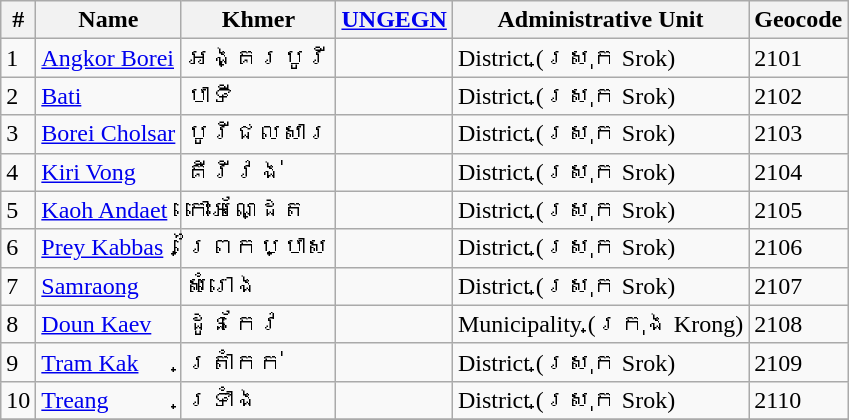<table class="wikitable sortable">
<tr>
<th>#</th>
<th>Name</th>
<th>Khmer</th>
<th><a href='#'>UNGEGN</a></th>
<th>Administrative Unit</th>
<th>Geocode</th>
</tr>
<tr>
<td>1</td>
<td><a href='#'>Angkor Borei</a></td>
<td>អង្គរបូរី</td>
<td></td>
<td>District (ស្រុក Srok)</td>
<td>2101</td>
</tr>
<tr>
<td>2</td>
<td><a href='#'>Bati</a></td>
<td>បាទី</td>
<td></td>
<td>District (ស្រុក Srok)</td>
<td>2102</td>
</tr>
<tr>
<td>3</td>
<td><a href='#'>Borei Cholsar</a></td>
<td>បូរីជលសារ</td>
<td></td>
<td>District (ស្រុក Srok)</td>
<td>2103</td>
</tr>
<tr>
<td>4</td>
<td><a href='#'>Kiri Vong</a></td>
<td>គីរីវង់</td>
<td></td>
<td>District (ស្រុក Srok)</td>
<td>2104</td>
</tr>
<tr>
<td>5</td>
<td><a href='#'>Kaoh Andaet</a></td>
<td>កោះអណ្ដែត</td>
<td></td>
<td>District (ស្រុក Srok)</td>
<td>2105</td>
</tr>
<tr>
<td>6</td>
<td><a href='#'>Prey Kabbas</a></td>
<td>ព្រៃកប្បាស</td>
<td></td>
<td>District (ស្រុក Srok)</td>
<td>2106</td>
</tr>
<tr>
<td>7</td>
<td><a href='#'>Samraong</a></td>
<td>សំរោង</td>
<td></td>
<td>District (ស្រុក Srok)</td>
<td>2107</td>
</tr>
<tr>
<td>8</td>
<td><a href='#'>Doun Kaev</a></td>
<td>ដូនកែវ</td>
<td></td>
<td>Municipality (ក្រុង Krong)</td>
<td>2108</td>
</tr>
<tr>
<td>9</td>
<td><a href='#'>Tram Kak</a></td>
<td>ត្រាំកក់</td>
<td></td>
<td>District (ស្រុក Srok)</td>
<td>2109</td>
</tr>
<tr>
<td>10</td>
<td><a href='#'>Treang</a></td>
<td>ទ្រាំង</td>
<td></td>
<td>District (ស្រុក Srok)</td>
<td>2110</td>
</tr>
<tr>
</tr>
</table>
